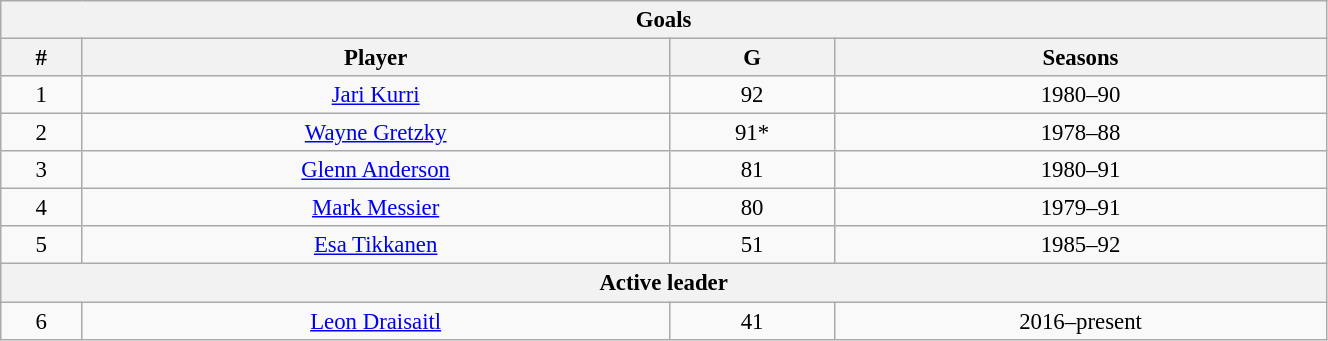<table class="wikitable" style="text-align: center; font-size: 95%" width="70%">
<tr>
<th colspan="4">Goals</th>
</tr>
<tr>
<th>#</th>
<th>Player</th>
<th>G</th>
<th>Seasons</th>
</tr>
<tr>
<td>1</td>
<td><a href='#'>Jari Kurri</a></td>
<td>92</td>
<td>1980–90</td>
</tr>
<tr>
<td>2</td>
<td><a href='#'>Wayne Gretzky</a></td>
<td>91*</td>
<td>1978–88</td>
</tr>
<tr>
<td>3</td>
<td><a href='#'>Glenn Anderson</a></td>
<td>81</td>
<td>1980–91</td>
</tr>
<tr>
<td>4</td>
<td><a href='#'>Mark Messier</a></td>
<td>80</td>
<td>1979–91</td>
</tr>
<tr>
<td>5</td>
<td><a href='#'>Esa Tikkanen</a></td>
<td>51</td>
<td>1985–92</td>
</tr>
<tr>
<th colspan="4">Active leader</th>
</tr>
<tr>
<td>6</td>
<td><a href='#'>Leon Draisaitl</a></td>
<td>41</td>
<td>2016–present</td>
</tr>
</table>
